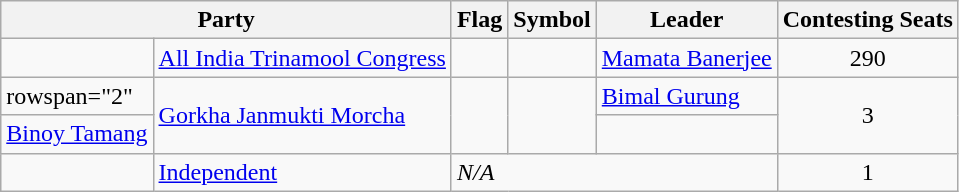<table class="wikitable">
<tr>
<th colspan="2">Party</th>
<th>Flag</th>
<th>Symbol</th>
<th>Leader</th>
<th>Contesting Seats</th>
</tr>
<tr>
<td></td>
<td><a href='#'>All India Trinamool Congress</a></td>
<td></td>
<td style="text-align:center"></td>
<td><a href='#'>Mamata Banerjee</a></td>
<td style="text-align:center">290</td>
</tr>
<tr>
<td>rowspan="2" </td>
<td rowspan="2"><a href='#'>Gorkha Janmukti Morcha</a></td>
<td rowspan="2"></td>
<td rowspan="2"></td>
<td><a href='#'>Bimal Gurung</a></td>
<td rowspan="2" style="text-align:center">3</td>
</tr>
<tr>
<td><a href='#'>Binoy Tamang</a></td>
</tr>
<tr>
<td></td>
<td><a href='#'>Independent</a></td>
<td colspan="3"><em>N/A</em></td>
<td style="text-align:center">1</td>
</tr>
</table>
